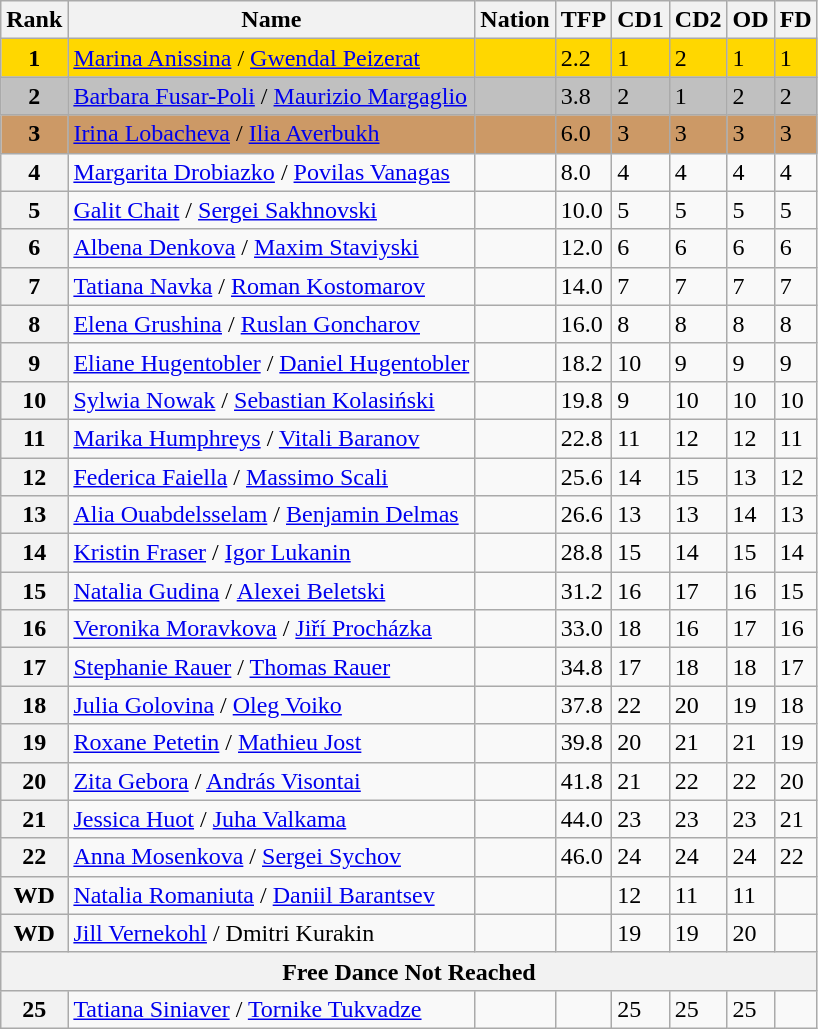<table class="wikitable">
<tr>
<th>Rank</th>
<th>Name</th>
<th>Nation</th>
<th>TFP</th>
<th>CD1</th>
<th>CD2</th>
<th>OD</th>
<th>FD</th>
</tr>
<tr bgcolor="gold">
<td align="center"><strong>1</strong></td>
<td><a href='#'>Marina Anissina</a> / <a href='#'>Gwendal Peizerat</a></td>
<td></td>
<td>2.2</td>
<td>1</td>
<td>2</td>
<td>1</td>
<td>1</td>
</tr>
<tr bgcolor="silver">
<td align="center"><strong>2</strong></td>
<td><a href='#'>Barbara Fusar-Poli</a> / <a href='#'>Maurizio Margaglio</a></td>
<td></td>
<td>3.8</td>
<td>2</td>
<td>1</td>
<td>2</td>
<td>2</td>
</tr>
<tr bgcolor="cc9966">
<td align="center"><strong>3</strong></td>
<td><a href='#'>Irina Lobacheva</a> / <a href='#'>Ilia Averbukh</a></td>
<td></td>
<td>6.0</td>
<td>3</td>
<td>3</td>
<td>3</td>
<td>3</td>
</tr>
<tr>
<th>4</th>
<td><a href='#'>Margarita Drobiazko</a> / <a href='#'>Povilas Vanagas</a></td>
<td></td>
<td>8.0</td>
<td>4</td>
<td>4</td>
<td>4</td>
<td>4</td>
</tr>
<tr>
<th>5</th>
<td><a href='#'>Galit Chait</a> / <a href='#'>Sergei Sakhnovski</a></td>
<td></td>
<td>10.0</td>
<td>5</td>
<td>5</td>
<td>5</td>
<td>5</td>
</tr>
<tr>
<th>6</th>
<td><a href='#'>Albena Denkova</a> / <a href='#'>Maxim Staviyski</a></td>
<td></td>
<td>12.0</td>
<td>6</td>
<td>6</td>
<td>6</td>
<td>6</td>
</tr>
<tr>
<th>7</th>
<td><a href='#'>Tatiana Navka</a> / <a href='#'>Roman Kostomarov</a></td>
<td></td>
<td>14.0</td>
<td>7</td>
<td>7</td>
<td>7</td>
<td>7</td>
</tr>
<tr>
<th>8</th>
<td><a href='#'>Elena Grushina</a> / <a href='#'>Ruslan Goncharov</a></td>
<td></td>
<td>16.0</td>
<td>8</td>
<td>8</td>
<td>8</td>
<td>8</td>
</tr>
<tr>
<th>9</th>
<td><a href='#'>Eliane Hugentobler</a> / <a href='#'>Daniel Hugentobler</a></td>
<td></td>
<td>18.2</td>
<td>10</td>
<td>9</td>
<td>9</td>
<td>9</td>
</tr>
<tr>
<th>10</th>
<td><a href='#'>Sylwia Nowak</a> / <a href='#'>Sebastian Kolasiński</a></td>
<td></td>
<td>19.8</td>
<td>9</td>
<td>10</td>
<td>10</td>
<td>10</td>
</tr>
<tr>
<th>11</th>
<td><a href='#'>Marika Humphreys</a> / <a href='#'>Vitali Baranov</a></td>
<td></td>
<td>22.8</td>
<td>11</td>
<td>12</td>
<td>12</td>
<td>11</td>
</tr>
<tr>
<th>12</th>
<td><a href='#'>Federica Faiella</a> / <a href='#'>Massimo Scali</a></td>
<td></td>
<td>25.6</td>
<td>14</td>
<td>15</td>
<td>13</td>
<td>12</td>
</tr>
<tr>
<th>13</th>
<td><a href='#'>Alia Ouabdelsselam</a> / <a href='#'>Benjamin Delmas</a></td>
<td></td>
<td>26.6</td>
<td>13</td>
<td>13</td>
<td>14</td>
<td>13</td>
</tr>
<tr>
<th>14</th>
<td><a href='#'>Kristin Fraser</a> / <a href='#'>Igor Lukanin</a></td>
<td></td>
<td>28.8</td>
<td>15</td>
<td>14</td>
<td>15</td>
<td>14</td>
</tr>
<tr>
<th>15</th>
<td><a href='#'>Natalia Gudina</a> / <a href='#'>Alexei Beletski</a></td>
<td></td>
<td>31.2</td>
<td>16</td>
<td>17</td>
<td>16</td>
<td>15</td>
</tr>
<tr>
<th>16</th>
<td><a href='#'>Veronika Moravkova</a> / <a href='#'>Jiří Procházka</a></td>
<td></td>
<td>33.0</td>
<td>18</td>
<td>16</td>
<td>17</td>
<td>16</td>
</tr>
<tr>
<th>17</th>
<td><a href='#'>Stephanie Rauer</a> / <a href='#'>Thomas Rauer</a></td>
<td></td>
<td>34.8</td>
<td>17</td>
<td>18</td>
<td>18</td>
<td>17</td>
</tr>
<tr>
<th>18</th>
<td><a href='#'>Julia Golovina</a> / <a href='#'>Oleg Voiko</a></td>
<td></td>
<td>37.8</td>
<td>22</td>
<td>20</td>
<td>19</td>
<td>18</td>
</tr>
<tr>
<th>19</th>
<td><a href='#'>Roxane Petetin</a> / <a href='#'>Mathieu Jost</a></td>
<td></td>
<td>39.8</td>
<td>20</td>
<td>21</td>
<td>21</td>
<td>19</td>
</tr>
<tr>
<th>20</th>
<td><a href='#'>Zita Gebora</a> / <a href='#'>András Visontai</a></td>
<td></td>
<td>41.8</td>
<td>21</td>
<td>22</td>
<td>22</td>
<td>20</td>
</tr>
<tr>
<th>21</th>
<td><a href='#'>Jessica Huot</a> / <a href='#'>Juha Valkama</a></td>
<td></td>
<td>44.0</td>
<td>23</td>
<td>23</td>
<td>23</td>
<td>21</td>
</tr>
<tr>
<th>22</th>
<td><a href='#'>Anna Mosenkova</a> / <a href='#'>Sergei Sychov</a></td>
<td></td>
<td>46.0</td>
<td>24</td>
<td>24</td>
<td>24</td>
<td>22</td>
</tr>
<tr>
<th>WD</th>
<td><a href='#'>Natalia Romaniuta</a> / <a href='#'>Daniil Barantsev</a></td>
<td></td>
<td></td>
<td>12</td>
<td>11</td>
<td>11</td>
<td></td>
</tr>
<tr>
<th>WD</th>
<td><a href='#'>Jill Vernekohl</a> / Dmitri Kurakin</td>
<td></td>
<td></td>
<td>19</td>
<td>19</td>
<td>20</td>
<td></td>
</tr>
<tr>
<th colspan=8>Free Dance Not Reached</th>
</tr>
<tr>
<th>25</th>
<td><a href='#'>Tatiana Siniaver</a> / <a href='#'>Tornike Tukvadze</a></td>
<td></td>
<td></td>
<td>25</td>
<td>25</td>
<td>25</td>
<td></td>
</tr>
</table>
